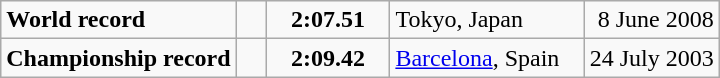<table class="wikitable">
<tr>
<td><strong>World record</strong></td>
<td style="padding-right:1em"></td>
<td style="text-align:center;padding-left:1em; padding-right:1em;"><strong>2:07.51</strong></td>
<td style="padding-right:1em">Tokyo, Japan</td>
<td align=right>8 June 2008</td>
</tr>
<tr>
<td><strong>Championship record</strong></td>
<td style="padding-right:1em"></td>
<td style="text-align:center;padding-left:1em; padding-right:1em;"><strong>2:09.42</strong></td>
<td style="padding-right:1em"><a href='#'>Barcelona</a>, Spain</td>
<td align=right>24 July 2003</td>
</tr>
</table>
